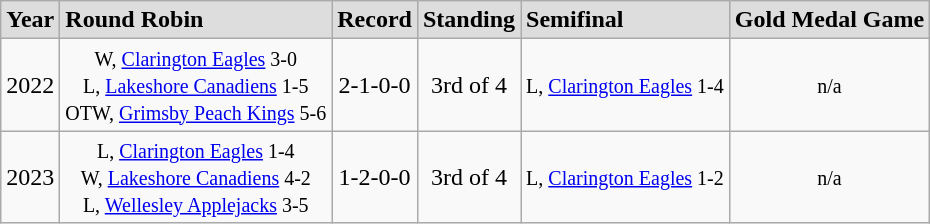<table class="wikitable">
<tr style="font-weight:bold; background-color:#dddddd;" |>
<td>Year</td>
<td>Round Robin</td>
<td>Record</td>
<td>Standing</td>
<td>Semifinal</td>
<td>Gold Medal Game</td>
</tr>
<tr align=center>
<td>2022</td>
<td><small>W, <a href='#'>Clarington Eagles</a> 3-0<br>L, <a href='#'>Lakeshore Canadiens</a> 1-5<br>OTW, <a href='#'>Grimsby Peach Kings</a> 5-6</small></td>
<td>2-1-0-0</td>
<td>3rd of 4</td>
<td><small>L, <a href='#'>Clarington Eagles</a> 1-4</small></td>
<td><small>n/a</small></td>
</tr>
<tr align=center>
<td>2023</td>
<td><small>L, <a href='#'>Clarington Eagles</a> 1-4<br>W, <a href='#'>Lakeshore Canadiens</a> 4-2<br>L, <a href='#'>Wellesley Applejacks</a> 3-5</small></td>
<td>1-2-0-0</td>
<td>3rd of 4</td>
<td><small>L, <a href='#'>Clarington Eagles</a> 1-2</small></td>
<td><small>n/a</small></td>
</tr>
</table>
